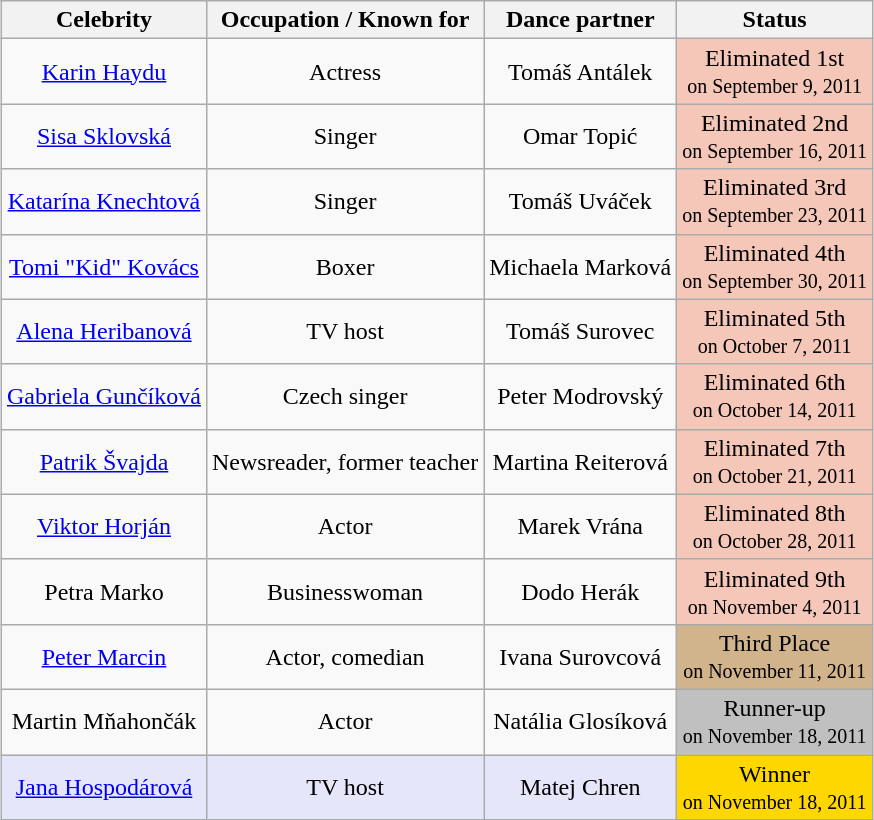<table class="wikitable" style="margin:auto; text-align:center">
<tr>
<th>Celebrity</th>
<th>Occupation / Known for</th>
<th>Dance partner</th>
<th>Status</th>
</tr>
<tr>
<td><a href='#'>Karin Haydu</a></td>
<td>Actress</td>
<td>Tomáš Antálek</td>
<td bgcolor="#F4C7B8">Eliminated 1st<br><small>on September 9, 2011</small></td>
</tr>
<tr>
<td><a href='#'>Sisa Sklovská</a></td>
<td>Singer</td>
<td>Omar Topić</td>
<td bgcolor="#F4C7B8">Eliminated 2nd<br><small>on September 16, 2011</small></td>
</tr>
<tr>
<td><a href='#'>Katarína Knechtová</a></td>
<td>Singer</td>
<td>Tomáš Uváček</td>
<td bgcolor="#F4C7B8">Eliminated 3rd<br><small>on September 23, 2011</small></td>
</tr>
<tr>
<td><a href='#'>Tomi "Kid" Kovács</a></td>
<td>Boxer</td>
<td>Michaela Marková</td>
<td bgcolor="#F4C7B8">Eliminated 4th<br><small>on September 30, 2011</small></td>
</tr>
<tr>
<td><a href='#'>Alena Heribanová</a></td>
<td>TV host</td>
<td>Tomáš Surovec</td>
<td bgcolor="#F4C7B8">Eliminated 5th<br><small>on October 7, 2011</small></td>
</tr>
<tr>
<td><a href='#'>Gabriela Gunčíková</a></td>
<td>Czech singer</td>
<td>Peter Modrovský</td>
<td bgcolor="#F4C7B8">Eliminated 6th<br><small>on October 14, 2011</small></td>
</tr>
<tr>
<td><a href='#'>Patrik Švajda</a></td>
<td>Newsreader, former teacher</td>
<td>Martina Reiterová</td>
<td bgcolor="#F4C7B8">Eliminated 7th<br><small>on October 21, 2011</small></td>
</tr>
<tr>
<td><a href='#'>Viktor Horján</a></td>
<td>Actor</td>
<td>Marek Vrána</td>
<td bgcolor="#F4C7B8">Eliminated 8th<br><small>on October 28, 2011</small></td>
</tr>
<tr>
<td>Petra Marko</td>
<td>Businesswoman</td>
<td>Dodo Herák</td>
<td bgcolor="#F4C7B8">Eliminated 9th<br><small>on November 4, 2011</small></td>
</tr>
<tr>
<td><a href='#'>Peter Marcin</a></td>
<td>Actor, comedian</td>
<td>Ivana Surovcová</td>
<td bgcolor="tan">Third Place<br><small>on November 11, 2011</small></td>
</tr>
<tr>
<td>Martin Mňahončák</td>
<td>Actor</td>
<td>Natália Glosíková</td>
<td bgcolor="silver">Runner-up<br><small>on November 18, 2011</small></td>
</tr>
<tr>
<td style="background:lavender;"><a href='#'>Jana Hospodárová</a></td>
<td style="background:lavender;">TV host</td>
<td style="background:lavender;">Matej Chren</td>
<td bgcolor="gold">Winner<br><small>on November 18, 2011</small></td>
</tr>
</table>
